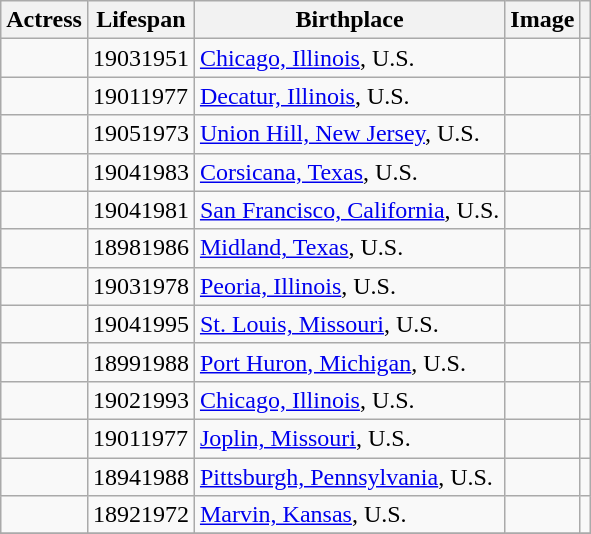<table class="wikitable sortable" style="width:%; height:;">
<tr>
<th>Actress</th>
<th>Lifespan</th>
<th>Birthplace</th>
<th class="unsortable">Image</th>
<th class="unsortable"></th>
</tr>
<tr>
<td></td>
<td>19031951</td>
<td><a href='#'>Chicago, Illinois</a>, U.S.</td>
<td></td>
<td align=center></td>
</tr>
<tr>
<td></td>
<td>19011977</td>
<td><a href='#'>Decatur, Illinois</a>, U.S.</td>
<td></td>
<td align=center></td>
</tr>
<tr>
<td></td>
<td>19051973</td>
<td><a href='#'>Union Hill, New Jersey</a>, U.S.</td>
<td></td>
<td align=center></td>
</tr>
<tr>
<td></td>
<td>19041983</td>
<td><a href='#'>Corsicana, Texas</a>, U.S.</td>
<td></td>
<td align=center></td>
</tr>
<tr>
<td></td>
<td>19041981</td>
<td><a href='#'>San Francisco, California</a>, U.S.</td>
<td></td>
<td align=center></td>
</tr>
<tr>
<td></td>
<td>18981986</td>
<td><a href='#'>Midland, Texas</a>, U.S.</td>
<td></td>
<td align=center></td>
</tr>
<tr>
<td></td>
<td>19031978</td>
<td><a href='#'>Peoria, Illinois</a>, U.S.</td>
<td></td>
<td align=center></td>
</tr>
<tr>
<td></td>
<td>19041995</td>
<td><a href='#'>St. Louis, Missouri</a>, U.S.</td>
<td></td>
<td align=center></td>
</tr>
<tr>
<td></td>
<td>18991988</td>
<td><a href='#'>Port Huron, Michigan</a>, U.S.</td>
<td></td>
<td align=center></td>
</tr>
<tr>
<td></td>
<td>19021993</td>
<td><a href='#'>Chicago, Illinois</a>, U.S.</td>
<td></td>
<td align=center></td>
</tr>
<tr>
<td></td>
<td>19011977</td>
<td><a href='#'>Joplin, Missouri</a>, U.S.</td>
<td></td>
<td align=center></td>
</tr>
<tr>
<td></td>
<td>18941988</td>
<td><a href='#'>Pittsburgh, Pennsylvania</a>, U.S.</td>
<td></td>
<td align=center></td>
</tr>
<tr>
<td></td>
<td>18921972</td>
<td><a href='#'>Marvin, Kansas</a>, U.S.</td>
<td></td>
<td align=center></td>
</tr>
<tr>
</tr>
</table>
